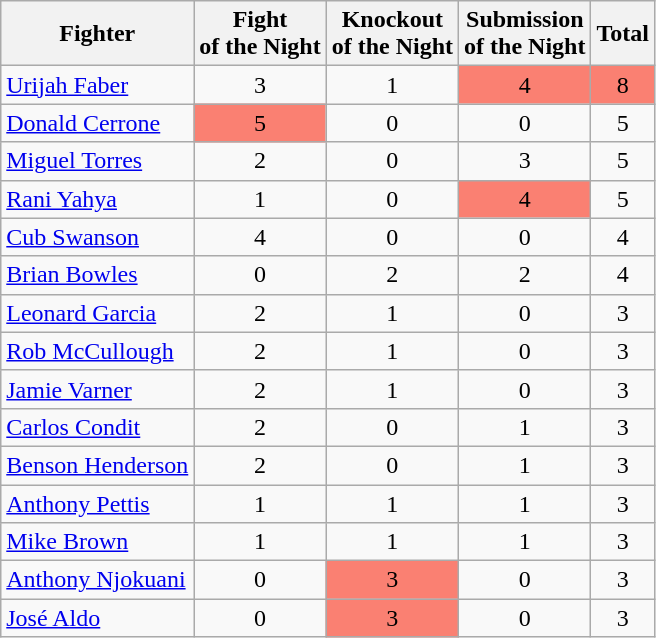<table class="wikitable sortable" style="text-align:center">
<tr>
<th>Fighter</th>
<th>Fight<br>of the Night</th>
<th>Knockout<br>of the Night</th>
<th>Submission<br>of the Night</th>
<th>Total</th>
</tr>
<tr>
<td style="text-align:left"><a href='#'>Urijah Faber</a></td>
<td>3</td>
<td>1</td>
<td style=background:#FA8072>4</td>
<td style=background:#FA8072>8</td>
</tr>
<tr>
<td style="text-align:left"><a href='#'>Donald Cerrone</a></td>
<td style=background:#FA8072>5</td>
<td>0</td>
<td>0</td>
<td>5</td>
</tr>
<tr>
<td style="text-align:left"><a href='#'>Miguel Torres</a></td>
<td>2</td>
<td>0</td>
<td>3</td>
<td>5</td>
</tr>
<tr>
<td style="text-align:left"><a href='#'>Rani Yahya</a></td>
<td>1</td>
<td>0</td>
<td style=background:#FA8072>4</td>
<td>5</td>
</tr>
<tr>
<td style="text-align:left"><a href='#'>Cub Swanson</a></td>
<td>4</td>
<td>0</td>
<td>0</td>
<td>4</td>
</tr>
<tr>
<td style="text-align:left"><a href='#'>Brian Bowles</a></td>
<td>0</td>
<td>2</td>
<td>2</td>
<td>4</td>
</tr>
<tr>
<td style="text-align:left"><a href='#'>Leonard Garcia</a></td>
<td>2</td>
<td>1</td>
<td>0</td>
<td>3</td>
</tr>
<tr>
<td style="text-align:left"><a href='#'>Rob McCullough</a></td>
<td>2</td>
<td>1</td>
<td>0</td>
<td>3</td>
</tr>
<tr>
<td style="text-align:left"><a href='#'>Jamie Varner</a></td>
<td>2</td>
<td>1</td>
<td>0</td>
<td>3</td>
</tr>
<tr>
<td style="text-align:left"><a href='#'>Carlos Condit</a></td>
<td>2</td>
<td>0</td>
<td>1</td>
<td>3</td>
</tr>
<tr>
<td style="text-align:left"><a href='#'>Benson Henderson</a></td>
<td>2</td>
<td>0</td>
<td>1</td>
<td>3</td>
</tr>
<tr>
<td style="text-align:left"><a href='#'>Anthony Pettis</a></td>
<td>1</td>
<td>1</td>
<td>1</td>
<td>3</td>
</tr>
<tr>
<td style="text-align:left"><a href='#'>Mike Brown</a></td>
<td>1</td>
<td>1</td>
<td>1</td>
<td>3</td>
</tr>
<tr>
<td style="text-align:left"><a href='#'>Anthony Njokuani</a></td>
<td>0</td>
<td style=background:#FA8072>3</td>
<td>0</td>
<td>3</td>
</tr>
<tr>
<td style="text-align:left"><a href='#'>José Aldo</a></td>
<td>0</td>
<td style=background:#FA8072>3</td>
<td>0</td>
<td>3</td>
</tr>
</table>
